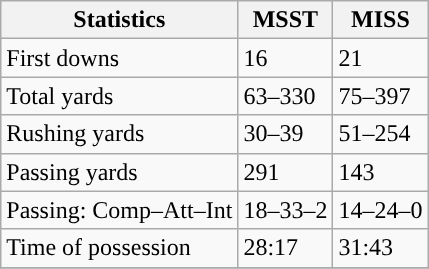<table class="wikitable" style="float: left;">
<tr>
<th>Statistics</th>
<th>MSST</th>
<th>MISS</th>
</tr>
<tr>
<td>First downs</td>
<td>16</td>
<td>21</td>
</tr>
<tr>
<td>Total yards</td>
<td>63–330</td>
<td>75–397</td>
</tr>
<tr>
<td>Rushing yards</td>
<td>30–39</td>
<td>51–254</td>
</tr>
<tr>
<td>Passing yards</td>
<td>291</td>
<td>143</td>
</tr>
<tr>
<td>Passing: Comp–Att–Int</td>
<td>18–33–2</td>
<td>14–24–0</td>
</tr>
<tr>
<td>Time of possession</td>
<td>28:17</td>
<td>31:43</td>
</tr>
<tr>
</tr>
</table>
